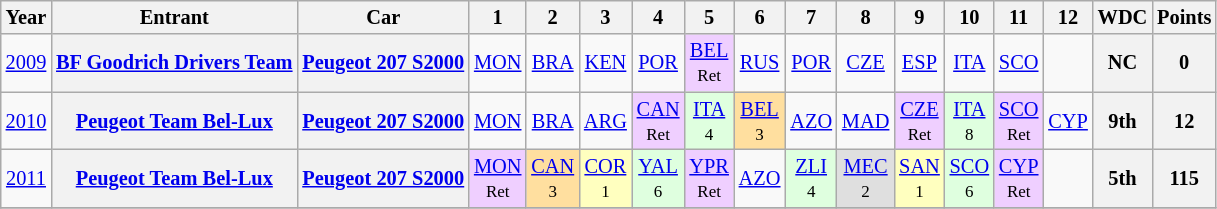<table class="wikitable" border="1" style="text-align:center; font-size:85%;">
<tr>
<th>Year</th>
<th>Entrant</th>
<th>Car</th>
<th>1</th>
<th>2</th>
<th>3</th>
<th>4</th>
<th>5</th>
<th>6</th>
<th>7</th>
<th>8</th>
<th>9</th>
<th>10</th>
<th>11</th>
<th>12</th>
<th>WDC</th>
<th>Points</th>
</tr>
<tr>
<td><a href='#'>2009</a></td>
<th nowrap><a href='#'>BF Goodrich Drivers Team</a></th>
<th nowrap><a href='#'>Peugeot 207 S2000</a></th>
<td><a href='#'>MON</a></td>
<td><a href='#'>BRA</a></td>
<td><a href='#'>KEN</a></td>
<td><a href='#'>POR</a></td>
<td style="background:#EFCFFF;"><a href='#'>BEL</a><br><small>Ret</small></td>
<td><a href='#'>RUS</a></td>
<td><a href='#'>POR</a></td>
<td><a href='#'>CZE</a></td>
<td><a href='#'>ESP</a></td>
<td><a href='#'>ITA</a></td>
<td><a href='#'>SCO</a></td>
<td></td>
<th>NC</th>
<th>0</th>
</tr>
<tr>
<td><a href='#'>2010</a></td>
<th nowrap><a href='#'>Peugeot Team Bel-Lux</a></th>
<th nowrap><a href='#'>Peugeot 207 S2000</a></th>
<td><a href='#'>MON</a></td>
<td><a href='#'>BRA</a></td>
<td><a href='#'>ARG</a></td>
<td style="background:#EFCFFF;"><a href='#'>CAN</a><br><small>Ret</small></td>
<td style="background:#dfffdf;"><a href='#'>ITA</a><br><small>4</small></td>
<td style="background:#ffdf9f;"><a href='#'>BEL</a><br><small>3</small></td>
<td><a href='#'>AZO</a></td>
<td><a href='#'>MAD</a></td>
<td style="background:#EFCFFF;"><a href='#'>CZE</a><br><small>Ret</small></td>
<td style="background:#dfffdf;"><a href='#'>ITA</a><br><small>8</small></td>
<td style="background:#EFCFFF;"><a href='#'>SCO</a><br><small>Ret</small></td>
<td><a href='#'>CYP</a></td>
<th>9th</th>
<th>12</th>
</tr>
<tr>
<td><a href='#'>2011</a></td>
<th nowrap><a href='#'>Peugeot Team Bel-Lux</a></th>
<th nowrap><a href='#'>Peugeot 207 S2000</a></th>
<td style="background:#EFCFFF;"><a href='#'>MON</a><br><small>Ret</small></td>
<td style="background:#ffdf9f;"><a href='#'>CAN</a><br><small>3</small></td>
<td style="background:#ffffbf;"><a href='#'>COR</a> <br><small>1</small></td>
<td style="background:#DFFFDF;"><a href='#'>YAL</a><br><small>6</small></td>
<td style="background:#EFCFFF;"><a href='#'>YPR</a><br><small>Ret</small></td>
<td><a href='#'>AZO</a></td>
<td style="background:#DFFFDF;"><a href='#'>ZLI</a><br><small>4</small></td>
<td style="background:#dfdfdf;"><a href='#'>MEC</a><br><small>2</small></td>
<td style="background:#ffffbf;"><a href='#'>SAN</a> <br><small>1</small></td>
<td style="background:#DFFFDF;"><a href='#'>SCO</a> <br><small>6</small></td>
<td style="background:#EFCFFF;"><a href='#'>CYP</a> <br><small>Ret</small></td>
<td></td>
<th>5th</th>
<th>115</th>
</tr>
<tr>
</tr>
</table>
